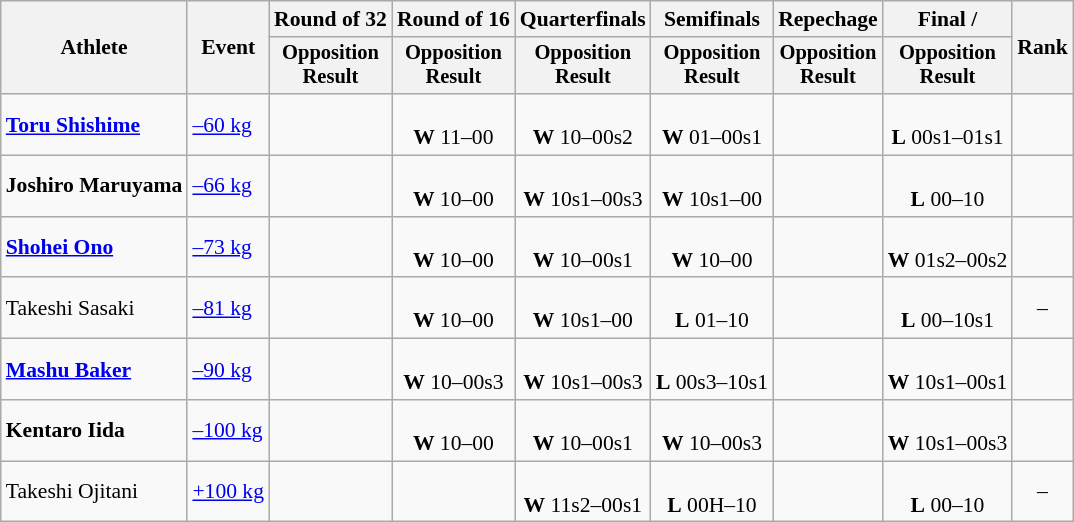<table class=wikitable style=font-size:90%;text-align:center>
<tr>
<th rowspan="2">Athlete</th>
<th rowspan="2">Event</th>
<th>Round of 32</th>
<th>Round of 16</th>
<th>Quarterfinals</th>
<th>Semifinals</th>
<th>Repechage</th>
<th>Final / </th>
<th rowspan=2>Rank</th>
</tr>
<tr style="font-size:95%">
<th>Opposition<br>Result</th>
<th>Opposition<br>Result</th>
<th>Opposition<br>Result</th>
<th>Opposition<br>Result</th>
<th>Opposition<br>Result</th>
<th>Opposition<br>Result</th>
</tr>
<tr>
<td style="text-align:left"><strong><a href='#'>Toru Shishime</a></strong></td>
<td style="text-align:left"><a href='#'>–60 kg</a></td>
<td></td>
<td><br><strong>W</strong> 11–00</td>
<td><br><strong>W</strong> 10–00s2</td>
<td><br><strong>W</strong> 01–00s1</td>
<td></td>
<td><br><strong>L</strong> 00s1–01s1</td>
<td></td>
</tr>
<tr>
<td style="text-align:left"><strong>Joshiro Maruyama</strong></td>
<td style="text-align:left"><a href='#'>–66 kg</a></td>
<td></td>
<td><br><strong>W</strong> 10–00</td>
<td><br><strong>W</strong> 10s1–00s3</td>
<td><br><strong>W</strong> 10s1–00</td>
<td></td>
<td><br><strong>L</strong> 00–10</td>
<td></td>
</tr>
<tr>
<td style="text-align:left"><strong><a href='#'>Shohei Ono</a></strong></td>
<td style="text-align:left"><a href='#'>–73 kg</a></td>
<td></td>
<td><br><strong>W</strong> 10–00</td>
<td><br><strong>W</strong> 10–00s1</td>
<td><br><strong>W</strong> 10–00</td>
<td></td>
<td><br><strong>W</strong> 01s2–00s2</td>
<td></td>
</tr>
<tr>
<td style="text-align:left">Takeshi Sasaki</td>
<td style="text-align:left"><a href='#'>–81 kg</a></td>
<td></td>
<td><br><strong>W</strong> 10–00</td>
<td><br><strong>W</strong> 10s1–00</td>
<td><br><strong>L</strong> 01–10</td>
<td></td>
<td><br><strong>L</strong> 00–10s1</td>
<td>–</td>
</tr>
<tr>
<td style="text-align:left"><strong><a href='#'>Mashu Baker</a></strong></td>
<td style="text-align:left"><a href='#'>–90 kg</a></td>
<td></td>
<td><br><strong>W</strong> 10–00s3</td>
<td><br><strong>W</strong> 10s1–00s3</td>
<td><br><strong>L</strong> 00s3–10s1</td>
<td></td>
<td><br><strong>W</strong> 10s1–00s1</td>
<td></td>
</tr>
<tr>
<td style="text-align:left"><strong>Kentaro Iida</strong></td>
<td style="text-align:left"><a href='#'>–100 kg</a></td>
<td></td>
<td><br><strong>W</strong> 10–00</td>
<td><br><strong>W</strong> 10–00s1</td>
<td><br><strong>W</strong> 10–00s3</td>
<td></td>
<td><br><strong>W</strong> 10s1–00s3</td>
<td></td>
</tr>
<tr>
<td style="text-align:left">Takeshi Ojitani</td>
<td style="text-align:left"><a href='#'>+100 kg</a></td>
<td></td>
<td></td>
<td><br><strong>W</strong> 11s2–00s1</td>
<td><br><strong>L</strong> 00H–10</td>
<td></td>
<td><br><strong>L</strong> 00–10</td>
<td>–</td>
</tr>
</table>
